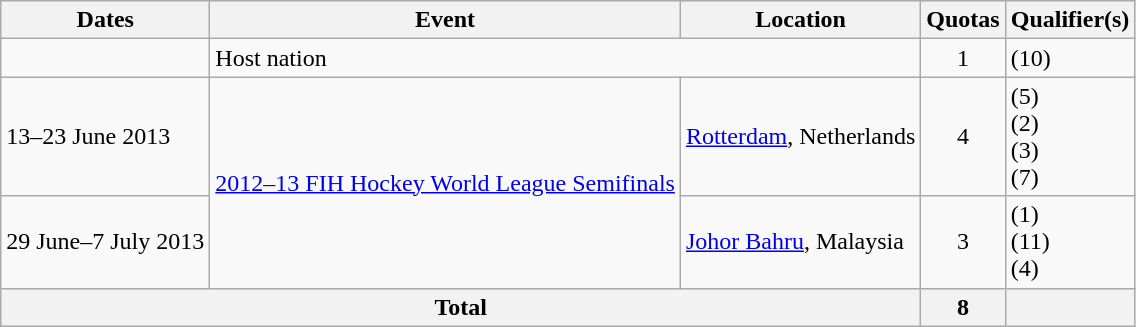<table class=wikitable>
<tr>
<th>Dates</th>
<th>Event</th>
<th>Location</th>
<th>Quotas</th>
<th>Qualifier(s)</th>
</tr>
<tr>
<td></td>
<td colspan=2>Host nation</td>
<td align=center>1</td>
<td> (10)</td>
</tr>
<tr>
<td>13–23 June 2013</td>
<td rowspan=2><a href='#'>2012–13 FIH Hockey World League Semifinals</a></td>
<td><a href='#'>Rotterdam</a>, Netherlands</td>
<td align=center>4</td>
<td> (5)<br> (2)<br> (3)<br> (7)</td>
</tr>
<tr>
<td>29 June–7 July 2013</td>
<td><a href='#'>Johor Bahru</a>, Malaysia</td>
<td align=center>3</td>
<td> (1)<br> (11)<br> (4)</td>
</tr>
<tr>
<th colspan="3">Total</th>
<th>8</th>
<th></th>
</tr>
</table>
